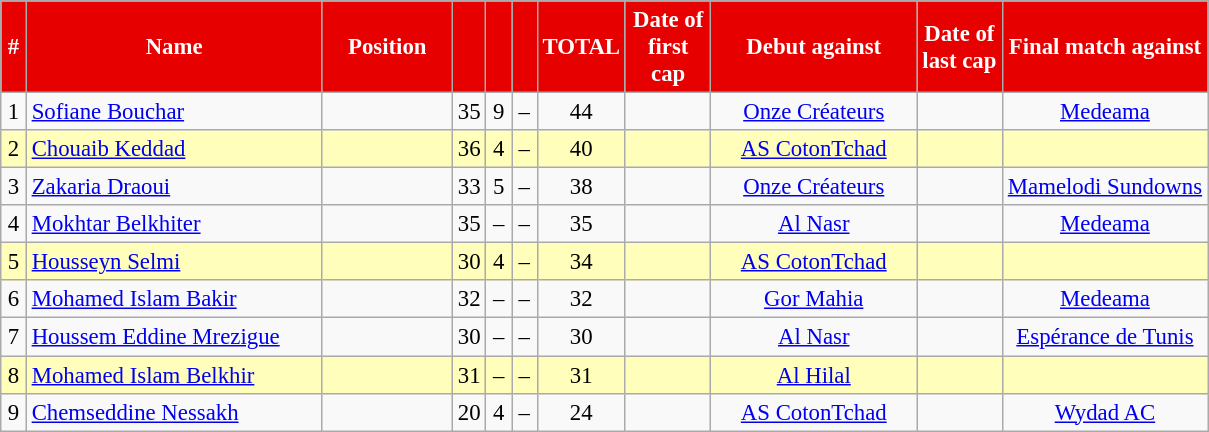<table border="0" class="wikitable" style="text-align:center;font-size:95%">
<tr>
<th scope=col style="color:#FFFFFF; background:#E60000;" width=10>#</th>
<th scope=col style="color:#FFFFFF; background:#E60000;" width=190>Name</th>
<th scope=col style="color:#FFFFFF; background:#E60000;" width=80>Position</th>
<th scope=col style="color:#FFFFFF; background:#E60000;" width=10><a href='#'></a></th>
<th scope=col style="color:#FFFFFF; background:#E60000;" width=10><a href='#'></a></th>
<th scope=col style="color:#FFFFFF; background:#E60000;" width=10><a href='#'></a></th>
<th scope=col style="color:#FFFFFF; background:#E60000;" width=10>TOTAL</th>
<th scope=col style="color:#FFFFFF; background:#E60000;" width=50>Date of first cap</th>
<th scope=col style="color:#FFFFFF; background:#E60000;" width=130>Debut against</th>
<th scope=col style="color:#FFFFFF; background:#E60000;" width=50>Date of last cap</th>
<th scope=col style="color:#FFFFFF; background:#E60000;" width=130>Final match against</th>
</tr>
<tr>
<td>1</td>
<td align="left"> <a href='#'>Sofiane Bouchar</a></td>
<td></td>
<td>35</td>
<td>9</td>
<td>–</td>
<td>44</td>
<td></td>
<td><a href='#'>Onze Créateurs</a></td>
<td></td>
<td><a href='#'>Medeama</a></td>
</tr>
<tr style="background:#ffb">
<td>2</td>
<td align="left"> <a href='#'>Chouaib Keddad</a></td>
<td></td>
<td>36</td>
<td>4</td>
<td>–</td>
<td>40</td>
<td></td>
<td><a href='#'>AS CotonTchad</a></td>
<td></td>
<td></td>
</tr>
<tr>
<td>3</td>
<td align="left"> <a href='#'>Zakaria Draoui</a></td>
<td></td>
<td>33</td>
<td>5</td>
<td>–</td>
<td>38</td>
<td></td>
<td><a href='#'>Onze Créateurs</a></td>
<td></td>
<td><a href='#'>Mamelodi Sundowns</a></td>
</tr>
<tr>
<td>4</td>
<td align="left"> <a href='#'>Mokhtar Belkhiter</a></td>
<td></td>
<td>35</td>
<td>–</td>
<td>–</td>
<td>35</td>
<td></td>
<td><a href='#'>Al Nasr</a></td>
<td></td>
<td><a href='#'>Medeama</a></td>
</tr>
<tr style="background:#ffb">
<td>5</td>
<td align="left"> <a href='#'>Housseyn Selmi</a></td>
<td></td>
<td>30</td>
<td>4</td>
<td>–</td>
<td>34</td>
<td></td>
<td><a href='#'>AS CotonTchad</a></td>
<td></td>
<td></td>
</tr>
<tr>
<td>6</td>
<td align="left"> <a href='#'>Mohamed Islam Bakir</a></td>
<td></td>
<td>32</td>
<td>–</td>
<td>–</td>
<td>32</td>
<td></td>
<td><a href='#'>Gor Mahia</a></td>
<td></td>
<td><a href='#'>Medeama</a></td>
</tr>
<tr>
<td>7</td>
<td align="left"> <a href='#'>Houssem Eddine Mrezigue</a></td>
<td></td>
<td>30</td>
<td>–</td>
<td>–</td>
<td>30</td>
<td></td>
<td><a href='#'>Al Nasr</a></td>
<td></td>
<td><a href='#'>Espérance de Tunis</a></td>
</tr>
<tr style="background:#ffb">
<td>8</td>
<td align="left"> <a href='#'>Mohamed Islam Belkhir</a></td>
<td></td>
<td>31</td>
<td>–</td>
<td>–</td>
<td>31</td>
<td></td>
<td><a href='#'>Al Hilal</a></td>
<td></td>
<td></td>
</tr>
<tr>
<td>9</td>
<td align="left"> <a href='#'>Chemseddine Nessakh</a></td>
<td></td>
<td>20</td>
<td>4</td>
<td>–</td>
<td>24</td>
<td></td>
<td><a href='#'>AS CotonTchad</a></td>
<td></td>
<td><a href='#'>Wydad AC</a></td>
</tr>
</table>
